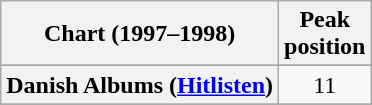<table class="wikitable sortable plainrowheaders" style="text-align:center">
<tr>
<th scope="col">Chart (1997–1998)</th>
<th scope="col">Peak<br>position</th>
</tr>
<tr>
</tr>
<tr>
<th scope="row">Danish Albums (<a href='#'>Hitlisten</a>)</th>
<td>11</td>
</tr>
<tr>
</tr>
<tr>
</tr>
</table>
